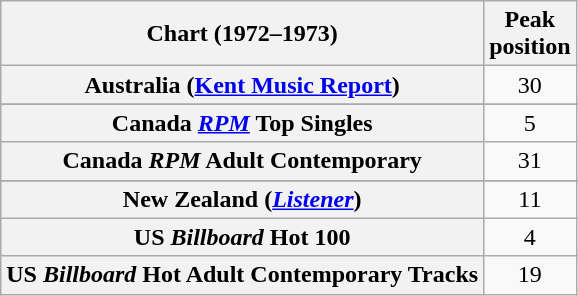<table class="wikitable plainrowheaders sortable">
<tr>
<th>Chart (1972–1973)</th>
<th>Peak<br>position</th>
</tr>
<tr>
<th scope="row">Australia (<a href='#'>Kent Music Report</a>)</th>
<td style="text-align:center;">30</td>
</tr>
<tr>
</tr>
<tr>
<th scope="row">Canada <em><a href='#'>RPM</a></em> Top Singles</th>
<td style="text-align:center;">5</td>
</tr>
<tr>
<th scope="row">Canada <em>RPM</em> Adult Contemporary</th>
<td style="text-align:center;">31</td>
</tr>
<tr>
</tr>
<tr>
<th scope="row">New Zealand (<em><a href='#'>Listener</a></em>)</th>
<td style="text-align:center;">11</td>
</tr>
<tr>
<th scope="row">US <em>Billboard</em> Hot 100</th>
<td style="text-align:center;">4</td>
</tr>
<tr>
<th scope="row">US <em>Billboard</em> Hot Adult Contemporary Tracks</th>
<td style="text-align:center;">19</td>
</tr>
</table>
